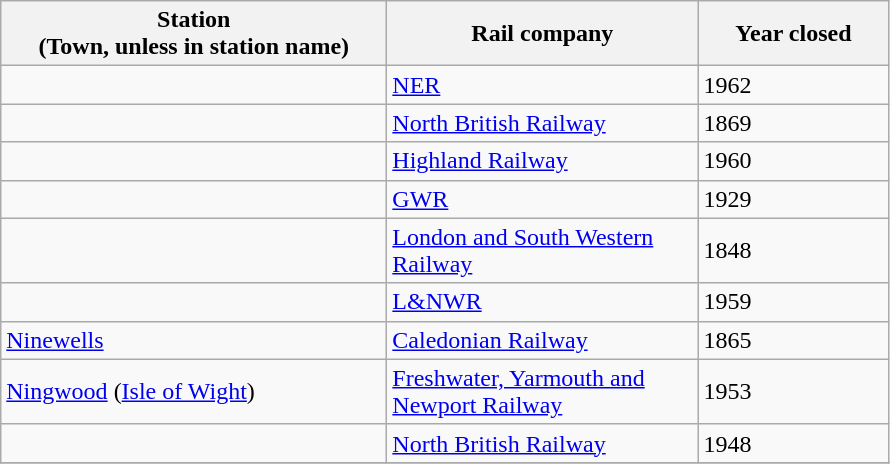<table class="wikitable sortable">
<tr>
<th style="width:250px">Station<br>(Town, unless in station name)</th>
<th style="width:200px">Rail company</th>
<th style="width:120px">Year closed</th>
</tr>
<tr>
<td></td>
<td><a href='#'>NER</a></td>
<td>1962</td>
</tr>
<tr>
<td></td>
<td><a href='#'>North British Railway</a></td>
<td>1869</td>
</tr>
<tr>
<td></td>
<td><a href='#'>Highland Railway</a></td>
<td>1960</td>
</tr>
<tr>
<td></td>
<td><a href='#'>GWR</a></td>
<td>1929</td>
</tr>
<tr>
<td></td>
<td><a href='#'>London and South Western Railway</a></td>
<td>1848</td>
</tr>
<tr>
<td></td>
<td><a href='#'>L&NWR</a></td>
<td>1959</td>
</tr>
<tr>
<td><a href='#'>Ninewells</a></td>
<td><a href='#'>Caledonian Railway</a></td>
<td>1865</td>
</tr>
<tr>
<td><a href='#'>Ningwood</a> (<a href='#'>Isle of Wight</a>)</td>
<td><a href='#'>Freshwater, Yarmouth and Newport Railway</a></td>
<td>1953</td>
</tr>
<tr>
<td></td>
<td><a href='#'>North British Railway</a></td>
<td>1948</td>
</tr>
<tr>
</tr>
</table>
